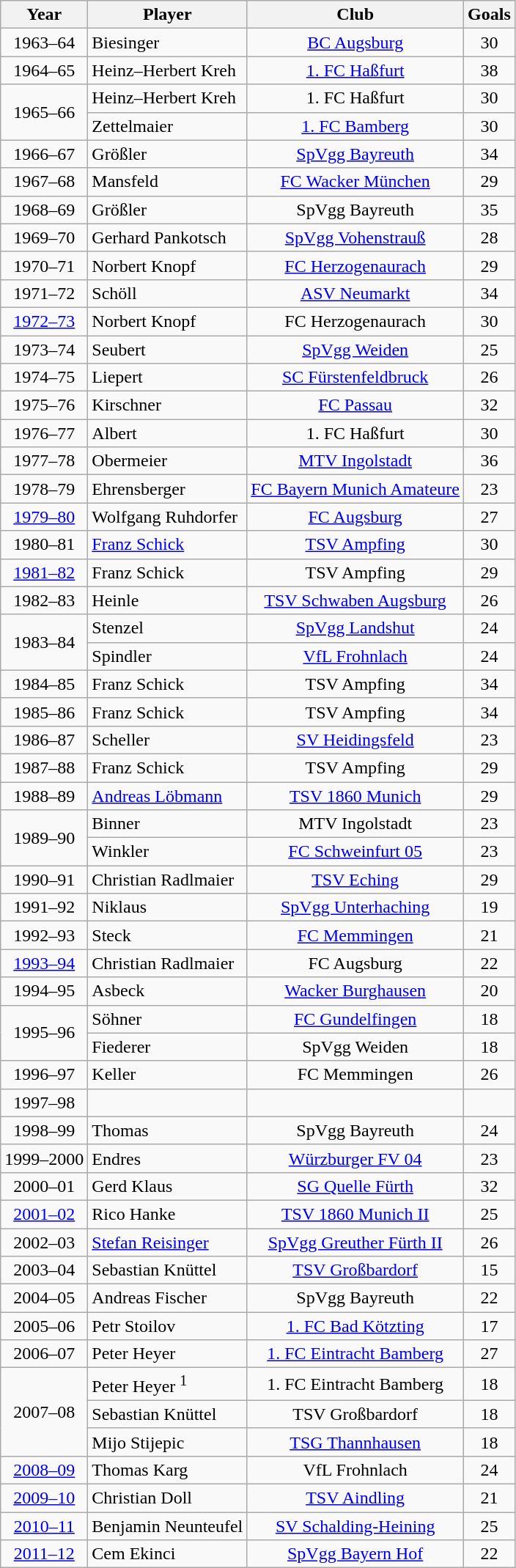<table class="wikitable">
<tr>
<th>Year</th>
<th>Player</th>
<th>Club</th>
<th>Goals</th>
</tr>
<tr align="center">
<td>1963–64</td>
<td align="left">Biesinger</td>
<td><a href='#'>BC Augsburg</a></td>
<td>30</td>
</tr>
<tr align="center">
<td>1964–65</td>
<td align="left">Heinz–Herbert Kreh</td>
<td><a href='#'>1. FC Haßfurt</a></td>
<td>38</td>
</tr>
<tr align="center">
<td rowspan=2>1965–66</td>
<td align="left">Heinz–Herbert Kreh</td>
<td>1. FC Haßfurt</td>
<td>30</td>
</tr>
<tr align="center">
<td align="left">Zettelmaier</td>
<td><a href='#'>1. FC Bamberg</a></td>
<td>30</td>
</tr>
<tr align="center">
<td>1966–67</td>
<td align="left">Größler</td>
<td><a href='#'>SpVgg Bayreuth</a></td>
<td>34</td>
</tr>
<tr align="center">
<td>1967–68</td>
<td align="left">Mansfeld</td>
<td><a href='#'>FC Wacker München</a></td>
<td>29</td>
</tr>
<tr align="center">
<td>1968–69</td>
<td align="left">Größler</td>
<td>SpVgg Bayreuth</td>
<td>35</td>
</tr>
<tr align="center">
<td>1969–70</td>
<td align="left">Gerhard Pankotsch</td>
<td><a href='#'>SpVgg Vohenstrauß</a></td>
<td>28</td>
</tr>
<tr align="center">
<td>1970–71</td>
<td align="left">Norbert Knopf</td>
<td><a href='#'>FC Herzogenaurach</a></td>
<td>29</td>
</tr>
<tr align="center">
<td>1971–72</td>
<td align="left">Schöll</td>
<td><a href='#'>ASV Neumarkt</a></td>
<td>34</td>
</tr>
<tr align="center">
<td><a href='#'>1972–73</a></td>
<td align="left">Norbert Knopf</td>
<td>FC Herzogenaurach</td>
<td>30</td>
</tr>
<tr align="center">
<td>1973–74</td>
<td align="left">Seubert</td>
<td><a href='#'>SpVgg Weiden</a></td>
<td>25</td>
</tr>
<tr align="center">
<td>1974–75</td>
<td align="left">Liepert</td>
<td><a href='#'>SC Fürstenfeldbruck</a></td>
<td>26</td>
</tr>
<tr align="center">
<td>1975–76</td>
<td align="left">Kirschner</td>
<td><a href='#'>FC Passau</a></td>
<td>32</td>
</tr>
<tr align="center">
<td>1976–77</td>
<td align="left">Albert</td>
<td>1. FC Haßfurt</td>
<td>30</td>
</tr>
<tr align="center">
<td>1977–78</td>
<td align="left">Obermeier</td>
<td><a href='#'>MTV Ingolstadt</a></td>
<td>36</td>
</tr>
<tr align="center">
<td>1978–79</td>
<td align="left">Ehrensberger</td>
<td><a href='#'>FC Bayern Munich Amateure</a></td>
<td>23</td>
</tr>
<tr align="center">
<td><a href='#'>1979–80</a></td>
<td align="left">Wolfgang Ruhdorfer</td>
<td><a href='#'>FC Augsburg</a></td>
<td>27</td>
</tr>
<tr align="center">
<td>1980–81</td>
<td align="left"><a href='#'>Franz Schick</a></td>
<td><a href='#'>TSV Ampfing</a></td>
<td>30</td>
</tr>
<tr align="center">
<td><a href='#'>1981–82</a></td>
<td align="left">Franz Schick</td>
<td>TSV Ampfing</td>
<td>29</td>
</tr>
<tr align="center">
<td>1982–83</td>
<td align="left">Heinle</td>
<td><a href='#'>TSV Schwaben Augsburg</a></td>
<td>26</td>
</tr>
<tr align="center">
<td rowspan=2>1983–84</td>
<td align="left">Stenzel</td>
<td><a href='#'>SpVgg Landshut</a></td>
<td>24</td>
</tr>
<tr align="center">
<td align="left">Spindler</td>
<td><a href='#'>VfL Frohnlach</a></td>
<td>24</td>
</tr>
<tr align="center">
<td>1984–85</td>
<td align="left">Franz Schick</td>
<td>TSV Ampfing</td>
<td>34</td>
</tr>
<tr align="center">
<td>1985–86</td>
<td align="left">Franz Schick</td>
<td>TSV Ampfing</td>
<td>34</td>
</tr>
<tr align="center">
<td>1986–87</td>
<td align="left">Scheller</td>
<td><a href='#'>SV Heidingsfeld</a></td>
<td>23</td>
</tr>
<tr align="center">
<td>1987–88</td>
<td align="left">Franz Schick</td>
<td>TSV Ampfing</td>
<td>29</td>
</tr>
<tr align="center">
<td>1988–89</td>
<td align="left"><a href='#'>Andreas Löbmann</a></td>
<td><a href='#'>TSV 1860 Munich</a></td>
<td>29</td>
</tr>
<tr align="center">
<td rowspan=2>1989–90</td>
<td align="left">Binner</td>
<td>MTV Ingolstadt</td>
<td>23</td>
</tr>
<tr align="center">
<td align="left">Winkler</td>
<td><a href='#'>FC Schweinfurt 05</a></td>
<td>23</td>
</tr>
<tr align="center">
<td>1990–91</td>
<td align="left">Christian Radlmaier</td>
<td><a href='#'>TSV Eching</a></td>
<td>29</td>
</tr>
<tr align="center">
<td>1991–92</td>
<td align="left">Niklaus</td>
<td><a href='#'>SpVgg Unterhaching</a></td>
<td>19</td>
</tr>
<tr align="center">
<td>1992–93</td>
<td align="left">Steck</td>
<td><a href='#'>FC Memmingen</a></td>
<td>21</td>
</tr>
<tr align="center">
<td><a href='#'>1993–94</a></td>
<td align="left">Christian Radlmaier</td>
<td>FC Augsburg</td>
<td>22</td>
</tr>
<tr align="center">
<td>1994–95</td>
<td align="left">Asbeck</td>
<td><a href='#'>Wacker Burghausen</a></td>
<td>20</td>
</tr>
<tr align="center">
<td rowspan=2>1995–96</td>
<td align="left">Söhner</td>
<td><a href='#'>FC Gundelfingen</a></td>
<td>18</td>
</tr>
<tr align="center">
<td align="left">Fiederer</td>
<td>SpVgg Weiden</td>
<td>18</td>
</tr>
<tr align="center">
<td>1996–97</td>
<td align="left">Keller</td>
<td>FC Memmingen</td>
<td>26</td>
</tr>
<tr align="center">
<td>1997–98</td>
<td align="left"></td>
<td></td>
<td></td>
</tr>
<tr align="center">
<td>1998–99</td>
<td align="left">Thomas</td>
<td>SpVgg Bayreuth</td>
<td>24</td>
</tr>
<tr align="center">
<td>1999–2000</td>
<td align="left">Endres</td>
<td><a href='#'>Würzburger FV 04</a></td>
<td>23</td>
</tr>
<tr align="center">
<td>2000–01</td>
<td align="left">Gerd Klaus</td>
<td><a href='#'>SG Quelle Fürth</a></td>
<td>32</td>
</tr>
<tr align="center">
<td><a href='#'>2001–02</a></td>
<td align="left">Rico Hanke</td>
<td><a href='#'>TSV 1860 Munich II</a></td>
<td>25</td>
</tr>
<tr align="center">
<td>2002–03</td>
<td align="left"><a href='#'>Stefan Reisinger</a></td>
<td><a href='#'>SpVgg Greuther Fürth II</a></td>
<td>26</td>
</tr>
<tr align="center">
<td>2003–04</td>
<td align="left">Sebastian Knüttel</td>
<td><a href='#'>TSV Großbardorf</a></td>
<td>15</td>
</tr>
<tr align="center">
<td>2004–05</td>
<td align="left">Andreas Fischer</td>
<td>SpVgg Bayreuth</td>
<td>22</td>
</tr>
<tr align="center">
<td>2005–06</td>
<td align="left">Petr Stoilov</td>
<td><a href='#'>1. FC Bad Kötzting</a></td>
<td>17</td>
</tr>
<tr align="center">
<td>2006–07</td>
<td align="left">Peter Heyer</td>
<td><a href='#'>1. FC Eintracht Bamberg</a></td>
<td>27</td>
</tr>
<tr align="center">
<td rowspan=3>2007–08</td>
<td align="left">Peter Heyer <sup>1</sup></td>
<td>1. FC Eintracht Bamberg</td>
<td>18</td>
</tr>
<tr align="center">
<td align="left">Sebastian Knüttel</td>
<td>TSV Großbardorf</td>
<td>18</td>
</tr>
<tr align="center">
<td align="left">Mijo Stijepic</td>
<td><a href='#'>TSG Thannhausen</a></td>
<td>18</td>
</tr>
<tr align="center">
<td><a href='#'>2008–09</a></td>
<td align="left">Thomas Karg</td>
<td>VfL Frohnlach</td>
<td>24</td>
</tr>
<tr align="center">
<td><a href='#'>2009–10</a></td>
<td align="left">Christian Doll</td>
<td><a href='#'>TSV Aindling</a></td>
<td>21</td>
</tr>
<tr align="center">
<td><a href='#'>2010–11</a></td>
<td align="left">Benjamin Neunteufel</td>
<td><a href='#'>SV Schalding-Heining</a></td>
<td>25</td>
</tr>
<tr align="center">
<td><a href='#'>2011–12</a></td>
<td align="left">Cem Ekinci</td>
<td><a href='#'>SpVgg Bayern Hof</a></td>
<td>22</td>
</tr>
</table>
